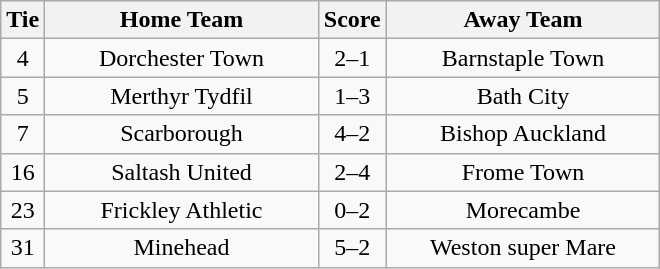<table class="wikitable" style="text-align:center;">
<tr>
<th width=20>Tie</th>
<th width=175>Home Team</th>
<th width=20>Score</th>
<th width=175>Away Team</th>
</tr>
<tr>
<td>4</td>
<td>Dorchester Town</td>
<td>2–1</td>
<td>Barnstaple Town</td>
</tr>
<tr>
<td>5</td>
<td>Merthyr Tydfil</td>
<td>1–3</td>
<td>Bath City</td>
</tr>
<tr>
<td>7</td>
<td>Scarborough</td>
<td>4–2</td>
<td>Bishop Auckland</td>
</tr>
<tr>
<td>16</td>
<td>Saltash United</td>
<td>2–4</td>
<td>Frome Town</td>
</tr>
<tr>
<td>23</td>
<td>Frickley Athletic</td>
<td>0–2</td>
<td>Morecambe</td>
</tr>
<tr>
<td>31</td>
<td>Minehead</td>
<td>5–2</td>
<td>Weston super Mare</td>
</tr>
</table>
